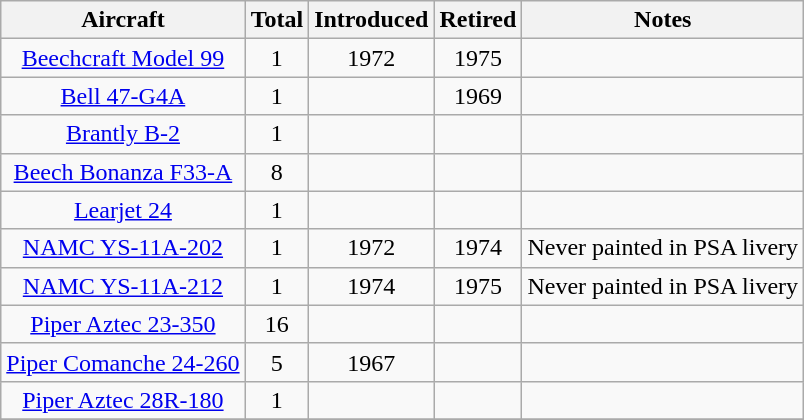<table class="wikitable" style="text-align:center">
<tr>
<th>Aircraft</th>
<th>Total</th>
<th>Introduced</th>
<th>Retired</th>
<th>Notes</th>
</tr>
<tr>
<td><a href='#'>Beechcraft Model 99</a></td>
<td>1</td>
<td>1972</td>
<td>1975</td>
<td></td>
</tr>
<tr>
<td><a href='#'>Bell 47-G4A</a></td>
<td>1</td>
<td></td>
<td>1969</td>
<td></td>
</tr>
<tr>
<td><a href='#'>Brantly B-2</a></td>
<td>1</td>
<td></td>
<td></td>
<td></td>
</tr>
<tr>
<td><a href='#'>Beech Bonanza F33-A</a></td>
<td>8</td>
<td></td>
<td></td>
<td></td>
</tr>
<tr>
<td><a href='#'>Learjet 24</a></td>
<td>1</td>
<td></td>
<td></td>
<td></td>
</tr>
<tr>
<td><a href='#'>NAMC YS-11A-202</a></td>
<td>1</td>
<td>1972</td>
<td>1974</td>
<td>Never painted in PSA livery</td>
</tr>
<tr>
<td><a href='#'>NAMC YS-11A-212</a></td>
<td>1</td>
<td>1974</td>
<td>1975</td>
<td>Never painted in PSA livery</td>
</tr>
<tr>
<td><a href='#'>Piper Aztec 23-350</a></td>
<td>16</td>
<td></td>
<td></td>
<td></td>
</tr>
<tr>
<td><a href='#'>Piper Comanche 24-260</a></td>
<td>5</td>
<td>1967</td>
<td></td>
<td></td>
</tr>
<tr>
<td><a href='#'>Piper Aztec 28R-180</a></td>
<td>1</td>
<td></td>
<td></td>
<td></td>
</tr>
<tr>
</tr>
</table>
